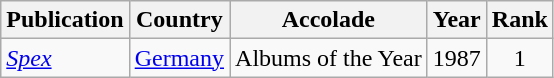<table class="wikitable">
<tr>
<th>Publication</th>
<th>Country</th>
<th>Accolade</th>
<th>Year</th>
<th>Rank</th>
</tr>
<tr>
<td><em><a href='#'>Spex</a></em></td>
<td><a href='#'>Germany</a></td>
<td>Albums of the Year</td>
<td>1987</td>
<td style="text-align:center;">1</td>
</tr>
</table>
